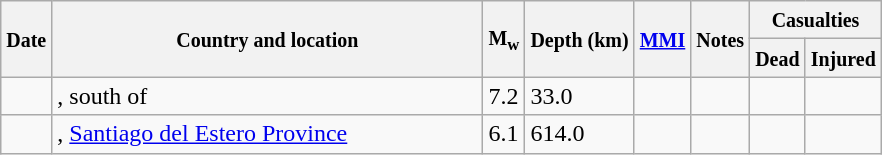<table class="wikitable sortable sort-under" style="border:1px black; margin-left:1em;">
<tr>
<th rowspan="2"><small>Date</small></th>
<th rowspan="2" style="width: 280px"><small>Country and location</small></th>
<th rowspan="2"><small>M<sub>w</sub></small></th>
<th rowspan="2"><small>Depth (km)</small></th>
<th rowspan="2"><small><a href='#'>MMI</a></small></th>
<th rowspan="2" class="unsortable"><small>Notes</small></th>
<th colspan="2"><small>Casualties</small></th>
</tr>
<tr>
<th><small>Dead</small></th>
<th><small>Injured</small></th>
</tr>
<tr>
<td></td>
<td>, south of</td>
<td>7.2</td>
<td>33.0</td>
<td></td>
<td></td>
<td></td>
<td></td>
</tr>
<tr>
<td></td>
<td>, <a href='#'>Santiago del Estero Province</a></td>
<td>6.1</td>
<td>614.0</td>
<td></td>
<td></td>
<td></td>
<td></td>
</tr>
</table>
